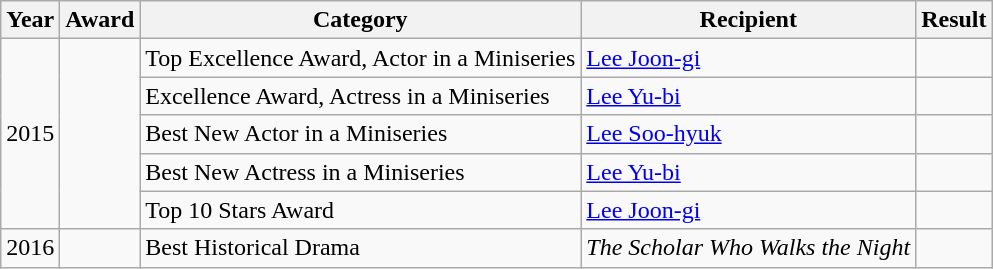<table class="wikitable">
<tr>
<th>Year</th>
<th>Award</th>
<th>Category</th>
<th>Recipient</th>
<th>Result</th>
</tr>
<tr>
<td rowspan="5">2015</td>
<td rowspan="5"></td>
<td>Top Excellence Award, Actor in a Miniseries</td>
<td><a href='#'>Lee Joon-gi</a></td>
<td></td>
</tr>
<tr>
<td>Excellence Award, Actress in a Miniseries</td>
<td><a href='#'>Lee Yu-bi</a></td>
<td></td>
</tr>
<tr>
<td>Best New Actor in a Miniseries</td>
<td><a href='#'>Lee Soo-hyuk</a></td>
<td></td>
</tr>
<tr>
<td>Best New Actress in a Miniseries</td>
<td><a href='#'>Lee Yu-bi</a></td>
<td></td>
</tr>
<tr>
<td>Top 10 Stars Award</td>
<td><a href='#'>Lee Joon-gi</a></td>
<td></td>
</tr>
<tr>
<td>2016</td>
<td></td>
<td>Best Historical Drama</td>
<td><em>The Scholar Who Walks the Night</em></td>
<td></td>
</tr>
</table>
